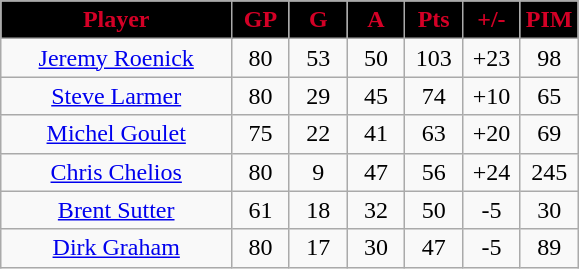<table class="wikitable sortable">
<tr align=center>
<th style="background:black;color:#d40026;" width="40%">Player</th>
<th style="background:black;color:#d40026;" width="10%">GP</th>
<th style="background:black;color:#d40026;" width="10%">G</th>
<th style="background:black;color:#d40026;" width="10%">A</th>
<th style="background:black;color:#d40026;" width="10%">Pts</th>
<th style="background:black;color:#d40026;" width="10%">+/-</th>
<th style="background:black;color:#d40026;" width="10%">PIM</th>
</tr>
<tr align="center">
<td><a href='#'>Jeremy Roenick</a></td>
<td>80</td>
<td>53</td>
<td>50</td>
<td>103</td>
<td>+23</td>
<td>98</td>
</tr>
<tr align="center">
<td><a href='#'>Steve Larmer</a></td>
<td>80</td>
<td>29</td>
<td>45</td>
<td>74</td>
<td>+10</td>
<td>65</td>
</tr>
<tr align="center">
<td><a href='#'>Michel Goulet</a></td>
<td>75</td>
<td>22</td>
<td>41</td>
<td>63</td>
<td>+20</td>
<td>69</td>
</tr>
<tr align="center">
<td><a href='#'>Chris Chelios</a></td>
<td>80</td>
<td>9</td>
<td>47</td>
<td>56</td>
<td>+24</td>
<td>245</td>
</tr>
<tr align="center">
<td><a href='#'>Brent Sutter</a></td>
<td>61</td>
<td>18</td>
<td>32</td>
<td>50</td>
<td>-5</td>
<td>30</td>
</tr>
<tr align="center">
<td><a href='#'>Dirk Graham</a></td>
<td>80</td>
<td>17</td>
<td>30</td>
<td>47</td>
<td>-5</td>
<td>89</td>
</tr>
</table>
